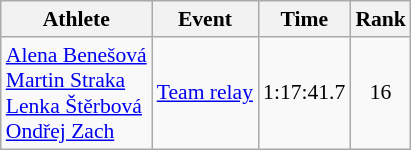<table class="wikitable" style="text-align:center; font-size:90%;">
<tr>
<th>Athlete</th>
<th>Event</th>
<th>Time</th>
<th>Rank</th>
</tr>
<tr>
<td align=left><a href='#'>Alena Benešová</a><br> <a href='#'>Martin Straka</a><br> <a href='#'>Lenka Štěrbová</a><br> <a href='#'>Ondřej Zach</a></td>
<td align=left><a href='#'>Team relay</a></td>
<td>1:17:41.7</td>
<td>16</td>
</tr>
</table>
